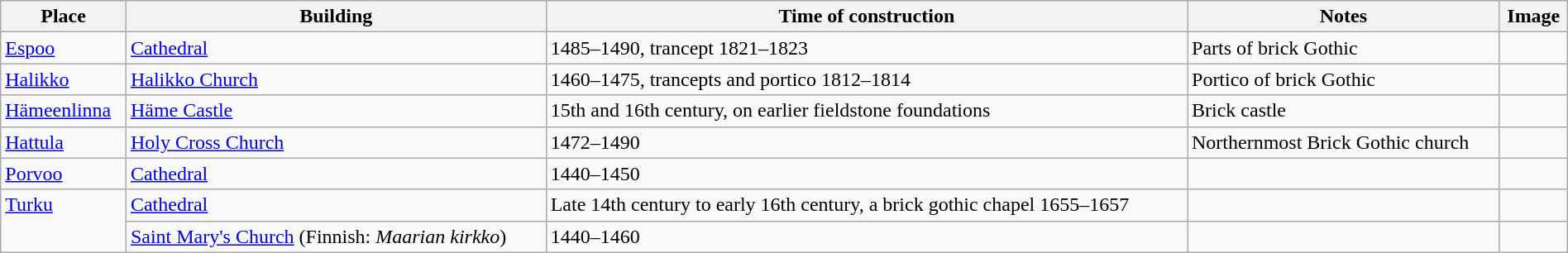<table class="wikitable"  style="border:2px; width:100%;">
<tr>
<th>Place</th>
<th>Building</th>
<th>Time of construction</th>
<th>Notes</th>
<th>Image</th>
</tr>
<tr>
<td><a href='#'>Espoo</a></td>
<td><a href='#'>Cathedral</a></td>
<td>1485–1490, trancept 1821–1823</td>
<td>Parts of brick Gothic</td>
<td></td>
</tr>
<tr>
<td><a href='#'>Halikko</a></td>
<td><a href='#'>Halikko Church</a></td>
<td>1460–1475, trancepts and portico 1812–1814</td>
<td>Portico of brick Gothic</td>
<td></td>
</tr>
<tr>
<td><a href='#'>Hämeenlinna</a></td>
<td><a href='#'>Häme Castle</a></td>
<td>15th and 16th century, on earlier fieldstone foundations</td>
<td>Brick castle</td>
<td></td>
</tr>
<tr>
<td><a href='#'>Hattula</a></td>
<td><a href='#'>Holy Cross Church</a></td>
<td>1472–1490</td>
<td>Northernmost Brick Gothic church</td>
<td></td>
</tr>
<tr>
<td><a href='#'>Porvoo</a></td>
<td><a href='#'>Cathedral</a></td>
<td>1440–1450</td>
<td></td>
<td></td>
</tr>
<tr>
<td style="vertical-align:top;" rowspan="11"><a href='#'>Turku</a></td>
<td><a href='#'>Cathedral</a></td>
<td>Late 14th century to early 16th century, a brick gothic chapel 1655–1657</td>
<td></td>
<td></td>
</tr>
<tr>
<td><a href='#'>Saint Mary's Church</a> (Finnish: <em>Maarian kirkko</em>)</td>
<td>1440–1460</td>
<td></td>
<td></td>
</tr>
</table>
